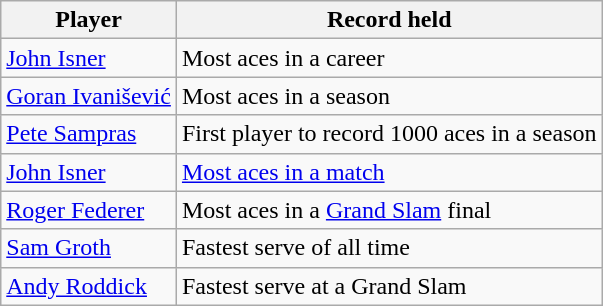<table class="wikitable">
<tr>
<th>Player</th>
<th>Record held</th>
</tr>
<tr>
<td> <a href='#'>John Isner</a></td>
<td>Most aces in a career</td>
</tr>
<tr>
<td> <a href='#'>Goran Ivanišević</a></td>
<td>Most aces in a season</td>
</tr>
<tr>
<td> <a href='#'>Pete Sampras</a></td>
<td>First player to record 1000 aces in a season</td>
</tr>
<tr>
<td> <a href='#'>John Isner</a></td>
<td><a href='#'>Most aces in a match</a></td>
</tr>
<tr>
<td> <a href='#'>Roger Federer</a></td>
<td>Most aces in a <a href='#'>Grand Slam</a> final</td>
</tr>
<tr>
<td> <a href='#'>Sam Groth</a></td>
<td>Fastest serve of all time</td>
</tr>
<tr>
<td> <a href='#'>Andy Roddick</a></td>
<td>Fastest serve at a Grand Slam</td>
</tr>
</table>
